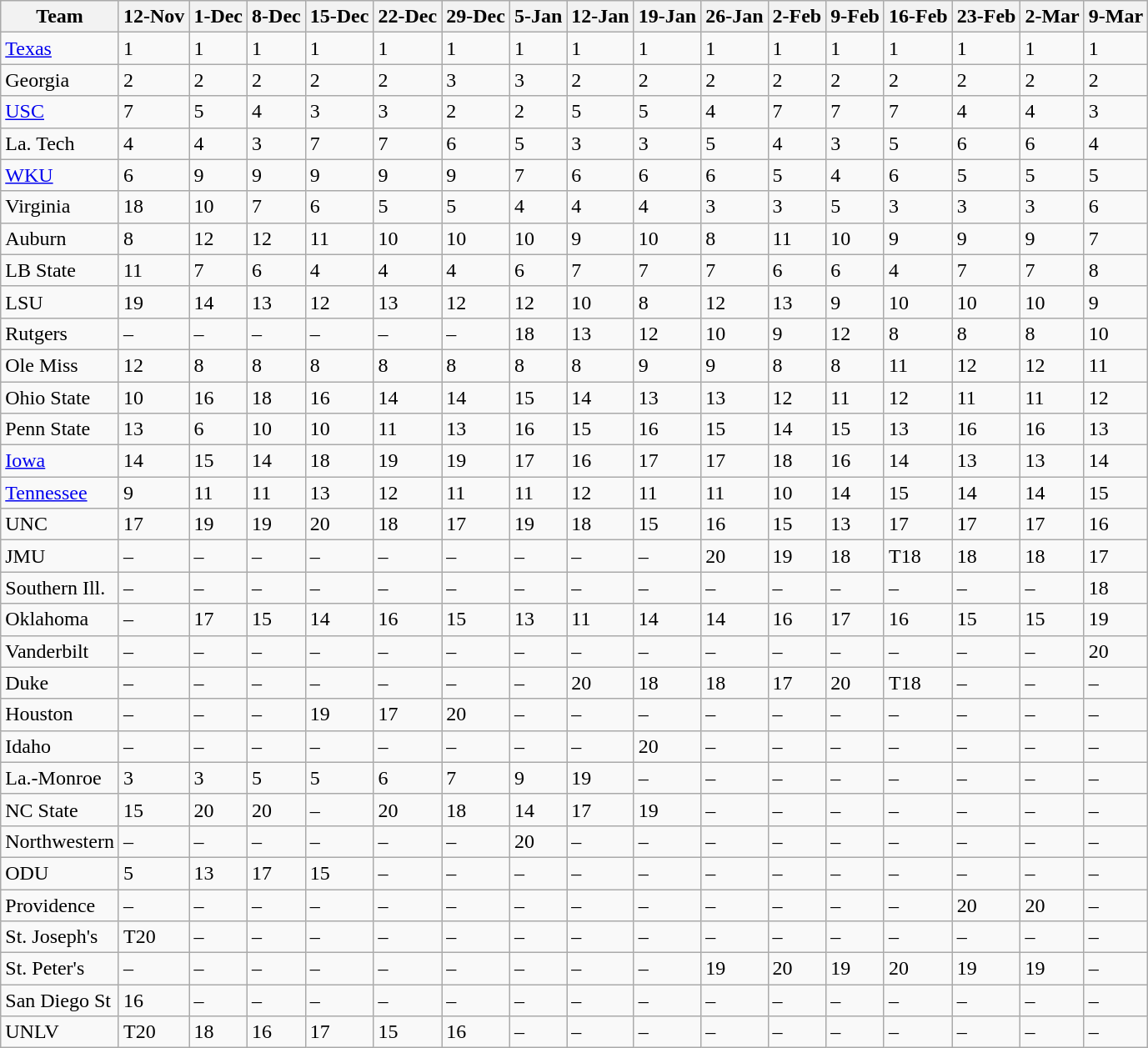<table class="wikitable sortable">
<tr>
<th>Team</th>
<th>12-Nov</th>
<th>1-Dec</th>
<th>8-Dec</th>
<th>15-Dec</th>
<th>22-Dec</th>
<th>29-Dec</th>
<th>5-Jan</th>
<th>12-Jan</th>
<th>19-Jan</th>
<th>26-Jan</th>
<th>2-Feb</th>
<th>9-Feb</th>
<th>16-Feb</th>
<th>23-Feb</th>
<th>2-Mar</th>
<th>9-Mar</th>
</tr>
<tr>
<td><a href='#'>Texas</a></td>
<td>1</td>
<td>1</td>
<td>1</td>
<td>1</td>
<td>1</td>
<td>1</td>
<td>1</td>
<td>1</td>
<td>1</td>
<td>1</td>
<td>1</td>
<td>1</td>
<td>1</td>
<td>1</td>
<td>1</td>
<td>1</td>
</tr>
<tr>
<td>Georgia</td>
<td>2</td>
<td>2</td>
<td>2</td>
<td>2</td>
<td>2</td>
<td>3</td>
<td>3</td>
<td>2</td>
<td>2</td>
<td>2</td>
<td>2</td>
<td>2</td>
<td>2</td>
<td>2</td>
<td>2</td>
<td>2</td>
</tr>
<tr>
<td><a href='#'>USC</a></td>
<td>7</td>
<td>5</td>
<td>4</td>
<td>3</td>
<td>3</td>
<td>2</td>
<td>2</td>
<td>5</td>
<td>5</td>
<td>4</td>
<td>7</td>
<td>7</td>
<td>7</td>
<td>4</td>
<td>4</td>
<td>3</td>
</tr>
<tr>
<td>La. Tech</td>
<td>4</td>
<td>4</td>
<td>3</td>
<td>7</td>
<td>7</td>
<td>6</td>
<td>5</td>
<td>3</td>
<td>3</td>
<td>5</td>
<td>4</td>
<td>3</td>
<td>5</td>
<td>6</td>
<td>6</td>
<td>4</td>
</tr>
<tr>
<td><a href='#'>WKU</a></td>
<td>6</td>
<td>9</td>
<td>9</td>
<td>9</td>
<td>9</td>
<td>9</td>
<td>7</td>
<td>6</td>
<td>6</td>
<td>6</td>
<td>5</td>
<td>4</td>
<td>6</td>
<td>5</td>
<td>5</td>
<td>5</td>
</tr>
<tr>
<td>Virginia</td>
<td>18</td>
<td>10</td>
<td>7</td>
<td>6</td>
<td>5</td>
<td>5</td>
<td>4</td>
<td>4</td>
<td>4</td>
<td>3</td>
<td>3</td>
<td>5</td>
<td>3</td>
<td>3</td>
<td>3</td>
<td>6</td>
</tr>
<tr>
<td>Auburn</td>
<td>8</td>
<td>12</td>
<td>12</td>
<td>11</td>
<td>10</td>
<td>10</td>
<td>10</td>
<td>9</td>
<td>10</td>
<td>8</td>
<td>11</td>
<td>10</td>
<td>9</td>
<td>9</td>
<td>9</td>
<td>7</td>
</tr>
<tr>
<td>LB State</td>
<td>11</td>
<td>7</td>
<td>6</td>
<td>4</td>
<td>4</td>
<td>4</td>
<td>6</td>
<td>7</td>
<td>7</td>
<td>7</td>
<td>6</td>
<td>6</td>
<td>4</td>
<td>7</td>
<td>7</td>
<td>8</td>
</tr>
<tr>
<td>LSU</td>
<td>19</td>
<td>14</td>
<td>13</td>
<td>12</td>
<td>13</td>
<td>12</td>
<td>12</td>
<td>10</td>
<td>8</td>
<td>12</td>
<td>13</td>
<td>9</td>
<td>10</td>
<td>10</td>
<td>10</td>
<td>9</td>
</tr>
<tr>
<td>Rutgers</td>
<td data-sort-value=99>–</td>
<td data-sort-value=99>–</td>
<td data-sort-value=99>–</td>
<td data-sort-value=99>–</td>
<td data-sort-value=99>–</td>
<td data-sort-value=99>–</td>
<td>18</td>
<td>13</td>
<td>12</td>
<td>10</td>
<td>9</td>
<td>12</td>
<td>8</td>
<td>8</td>
<td>8</td>
<td>10</td>
</tr>
<tr>
<td>Ole Miss</td>
<td>12</td>
<td>8</td>
<td>8</td>
<td>8</td>
<td>8</td>
<td>8</td>
<td>8</td>
<td>8</td>
<td>9</td>
<td>9</td>
<td>8</td>
<td>8</td>
<td>11</td>
<td>12</td>
<td>12</td>
<td>11</td>
</tr>
<tr>
<td>Ohio State</td>
<td>10</td>
<td>16</td>
<td>18</td>
<td>16</td>
<td>14</td>
<td>14</td>
<td>15</td>
<td>14</td>
<td>13</td>
<td>13</td>
<td>12</td>
<td>11</td>
<td>12</td>
<td>11</td>
<td>11</td>
<td>12</td>
</tr>
<tr>
<td>Penn State</td>
<td>13</td>
<td>6</td>
<td>10</td>
<td>10</td>
<td>11</td>
<td>13</td>
<td>16</td>
<td>15</td>
<td>16</td>
<td>15</td>
<td>14</td>
<td>15</td>
<td>13</td>
<td>16</td>
<td>16</td>
<td>13</td>
</tr>
<tr>
<td><a href='#'>Iowa</a></td>
<td>14</td>
<td>15</td>
<td>14</td>
<td>18</td>
<td>19</td>
<td>19</td>
<td>17</td>
<td>16</td>
<td>17</td>
<td>17</td>
<td>18</td>
<td>16</td>
<td>14</td>
<td>13</td>
<td>13</td>
<td>14</td>
</tr>
<tr>
<td><a href='#'>Tennessee</a></td>
<td>9</td>
<td>11</td>
<td>11</td>
<td>13</td>
<td>12</td>
<td>11</td>
<td>11</td>
<td>12</td>
<td>11</td>
<td>11</td>
<td>10</td>
<td>14</td>
<td>15</td>
<td>14</td>
<td>14</td>
<td>15</td>
</tr>
<tr>
<td>UNC</td>
<td>17</td>
<td>19</td>
<td>19</td>
<td>20</td>
<td>18</td>
<td>17</td>
<td>19</td>
<td>18</td>
<td>15</td>
<td>16</td>
<td>15</td>
<td>13</td>
<td>17</td>
<td>17</td>
<td>17</td>
<td>16</td>
</tr>
<tr>
<td>JMU</td>
<td data-sort-value=99>–</td>
<td data-sort-value=99>–</td>
<td data-sort-value=99>–</td>
<td data-sort-value=99>–</td>
<td data-sort-value=99>–</td>
<td data-sort-value=99>–</td>
<td data-sort-value=99>–</td>
<td data-sort-value=99>–</td>
<td data-sort-value=99>–</td>
<td>20</td>
<td>19</td>
<td>18</td>
<td data-sort-value=18>T18</td>
<td>18</td>
<td>18</td>
<td>17</td>
</tr>
<tr>
<td>Southern Ill.</td>
<td data-sort-value=99>–</td>
<td data-sort-value=99>–</td>
<td data-sort-value=99>–</td>
<td data-sort-value=99>–</td>
<td data-sort-value=99>–</td>
<td data-sort-value=99>–</td>
<td data-sort-value=99>–</td>
<td data-sort-value=99>–</td>
<td data-sort-value=99>–</td>
<td data-sort-value=99>–</td>
<td data-sort-value=99>–</td>
<td data-sort-value=99>–</td>
<td data-sort-value=99>–</td>
<td data-sort-value=99>–</td>
<td data-sort-value=99>–</td>
<td>18</td>
</tr>
<tr>
<td>Oklahoma</td>
<td data-sort-value=99>–</td>
<td>17</td>
<td>15</td>
<td>14</td>
<td>16</td>
<td>15</td>
<td>13</td>
<td>11</td>
<td>14</td>
<td>14</td>
<td>16</td>
<td>17</td>
<td>16</td>
<td>15</td>
<td>15</td>
<td>19</td>
</tr>
<tr>
<td>Vanderbilt</td>
<td data-sort-value=99>–</td>
<td data-sort-value=99>–</td>
<td data-sort-value=99>–</td>
<td data-sort-value=99>–</td>
<td data-sort-value=99>–</td>
<td data-sort-value=99>–</td>
<td data-sort-value=99>–</td>
<td data-sort-value=99>–</td>
<td data-sort-value=99>–</td>
<td data-sort-value=99>–</td>
<td data-sort-value=99>–</td>
<td data-sort-value=99>–</td>
<td data-sort-value=99>–</td>
<td data-sort-value=99>–</td>
<td data-sort-value=99>–</td>
<td>20</td>
</tr>
<tr>
<td>Duke</td>
<td data-sort-value=99>–</td>
<td data-sort-value=99>–</td>
<td data-sort-value=99>–</td>
<td data-sort-value=99>–</td>
<td data-sort-value=99>–</td>
<td data-sort-value=99>–</td>
<td data-sort-value=99>–</td>
<td>20</td>
<td>18</td>
<td>18</td>
<td>17</td>
<td>20</td>
<td data-sort-value=18>T18</td>
<td data-sort-value=99>–</td>
<td data-sort-value=99>–</td>
<td data-sort-value=99>–</td>
</tr>
<tr>
<td>Houston</td>
<td data-sort-value=99>–</td>
<td data-sort-value=99>–</td>
<td data-sort-value=99>–</td>
<td>19</td>
<td>17</td>
<td>20</td>
<td data-sort-value=99>–</td>
<td data-sort-value=99>–</td>
<td data-sort-value=99>–</td>
<td data-sort-value=99>–</td>
<td data-sort-value=99>–</td>
<td data-sort-value=99>–</td>
<td data-sort-value=99>–</td>
<td data-sort-value=99>–</td>
<td data-sort-value=99>–</td>
<td data-sort-value=99>–</td>
</tr>
<tr>
<td>Idaho</td>
<td data-sort-value=99>–</td>
<td data-sort-value=99>–</td>
<td data-sort-value=99>–</td>
<td data-sort-value=99>–</td>
<td data-sort-value=99>–</td>
<td data-sort-value=99>–</td>
<td data-sort-value=99>–</td>
<td data-sort-value=99>–</td>
<td>20</td>
<td data-sort-value=99>–</td>
<td data-sort-value=99>–</td>
<td data-sort-value=99>–</td>
<td data-sort-value=99>–</td>
<td data-sort-value=99>–</td>
<td data-sort-value=99>–</td>
<td data-sort-value=99>–</td>
</tr>
<tr>
<td>La.-Monroe</td>
<td>3</td>
<td>3</td>
<td>5</td>
<td>5</td>
<td>6</td>
<td>7</td>
<td>9</td>
<td>19</td>
<td data-sort-value=99>–</td>
<td data-sort-value=99>–</td>
<td data-sort-value=99>–</td>
<td data-sort-value=99>–</td>
<td data-sort-value=99>–</td>
<td data-sort-value=99>–</td>
<td data-sort-value=99>–</td>
<td data-sort-value=99>–</td>
</tr>
<tr>
<td>NC State</td>
<td>15</td>
<td>20</td>
<td>20</td>
<td data-sort-value=99>–</td>
<td>20</td>
<td>18</td>
<td>14</td>
<td>17</td>
<td>19</td>
<td data-sort-value=99>–</td>
<td data-sort-value=99>–</td>
<td data-sort-value=99>–</td>
<td data-sort-value=99>–</td>
<td data-sort-value=99>–</td>
<td data-sort-value=99>–</td>
<td data-sort-value=99>–</td>
</tr>
<tr>
<td>Northwestern</td>
<td data-sort-value=99>–</td>
<td data-sort-value=99>–</td>
<td data-sort-value=99>–</td>
<td data-sort-value=99>–</td>
<td data-sort-value=99>–</td>
<td data-sort-value=99>–</td>
<td>20</td>
<td data-sort-value=99>–</td>
<td data-sort-value=99>–</td>
<td data-sort-value=99>–</td>
<td data-sort-value=99>–</td>
<td data-sort-value=99>–</td>
<td data-sort-value=99>–</td>
<td data-sort-value=99>–</td>
<td data-sort-value=99>–</td>
<td data-sort-value=99>–</td>
</tr>
<tr>
<td>ODU</td>
<td>5</td>
<td>13</td>
<td>17</td>
<td>15</td>
<td data-sort-value=99>–</td>
<td data-sort-value=99>–</td>
<td data-sort-value=99>–</td>
<td data-sort-value=99>–</td>
<td data-sort-value=99>–</td>
<td data-sort-value=99>–</td>
<td data-sort-value=99>–</td>
<td data-sort-value=99>–</td>
<td data-sort-value=99>–</td>
<td data-sort-value=99>–</td>
<td data-sort-value=99>–</td>
<td data-sort-value=99>–</td>
</tr>
<tr>
<td>Providence</td>
<td data-sort-value=99>–</td>
<td data-sort-value=99>–</td>
<td data-sort-value=99>–</td>
<td data-sort-value=99>–</td>
<td data-sort-value=99>–</td>
<td data-sort-value=99>–</td>
<td data-sort-value=99>–</td>
<td data-sort-value=99>–</td>
<td data-sort-value=99>–</td>
<td data-sort-value=99>–</td>
<td data-sort-value=99>–</td>
<td data-sort-value=99>–</td>
<td data-sort-value=99>–</td>
<td>20</td>
<td>20</td>
<td data-sort-value=99>–</td>
</tr>
<tr>
<td>St. Joseph's</td>
<td data-sort-value=20>T20</td>
<td data-sort-value=99>–</td>
<td data-sort-value=99>–</td>
<td data-sort-value=99>–</td>
<td data-sort-value=99>–</td>
<td data-sort-value=99>–</td>
<td data-sort-value=99>–</td>
<td data-sort-value=99>–</td>
<td data-sort-value=99>–</td>
<td data-sort-value=99>–</td>
<td data-sort-value=99>–</td>
<td data-sort-value=99>–</td>
<td data-sort-value=99>–</td>
<td data-sort-value=99>–</td>
<td data-sort-value=99>–</td>
<td data-sort-value=99>–</td>
</tr>
<tr>
<td>St. Peter's</td>
<td data-sort-value=99>–</td>
<td data-sort-value=99>–</td>
<td data-sort-value=99>–</td>
<td data-sort-value=99>–</td>
<td data-sort-value=99>–</td>
<td data-sort-value=99>–</td>
<td data-sort-value=99>–</td>
<td data-sort-value=99>–</td>
<td data-sort-value=99>–</td>
<td>19</td>
<td>20</td>
<td>19</td>
<td>20</td>
<td>19</td>
<td>19</td>
<td data-sort-value=99>–</td>
</tr>
<tr>
<td>San Diego St</td>
<td>16</td>
<td data-sort-value=99>–</td>
<td data-sort-value=99>–</td>
<td data-sort-value=99>–</td>
<td data-sort-value=99>–</td>
<td data-sort-value=99>–</td>
<td data-sort-value=99>–</td>
<td data-sort-value=99>–</td>
<td data-sort-value=99>–</td>
<td data-sort-value=99>–</td>
<td data-sort-value=99>–</td>
<td data-sort-value=99>–</td>
<td data-sort-value=99>–</td>
<td data-sort-value=99>–</td>
<td data-sort-value=99>–</td>
<td data-sort-value=99>–</td>
</tr>
<tr>
<td>UNLV</td>
<td data-sort-value=20>T20</td>
<td>18</td>
<td>16</td>
<td>17</td>
<td>15</td>
<td>16</td>
<td data-sort-value=99>–</td>
<td data-sort-value=99>–</td>
<td data-sort-value=99>–</td>
<td data-sort-value=99>–</td>
<td data-sort-value=99>–</td>
<td data-sort-value=99>–</td>
<td data-sort-value=99>–</td>
<td data-sort-value=99>–</td>
<td data-sort-value=99>–</td>
<td data-sort-value=99>–</td>
</tr>
</table>
